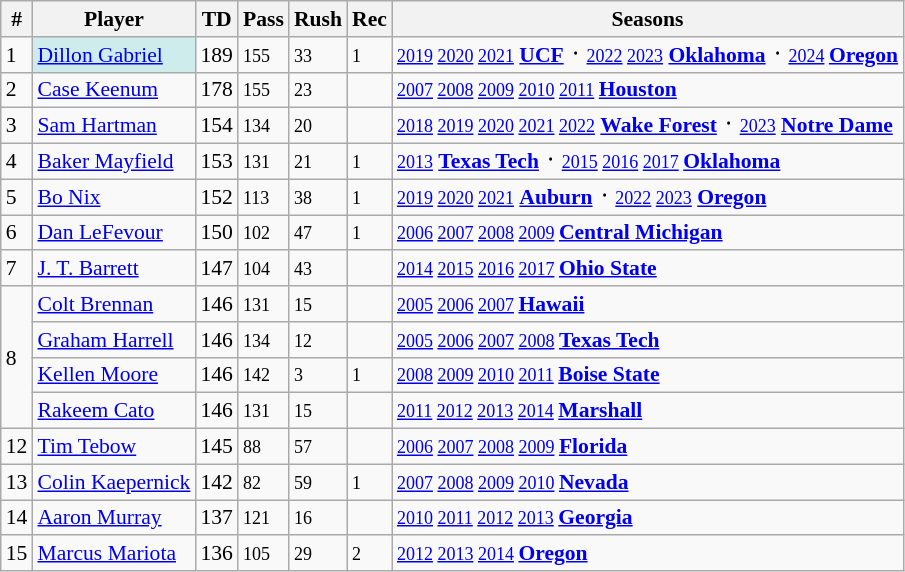<table class="wikitable" style="font-size:90%; white-space: nowrap;">
<tr>
<th>#</th>
<th>Player</th>
<th>TD</th>
<th>Pass</th>
<th>Rush</th>
<th>Rec</th>
<th>Seasons</th>
</tr>
<tr>
<td>1</td>
<td style="background: #CFECEC;"><a href='#'>Dillon Gabriel</a></td>
<td>189</td>
<td><small>155</small></td>
<td><small>33</small></td>
<td><small>1</small></td>
<td><small><a href='#'>2019</a> <a href='#'>2020</a> <a href='#'>2021</a></small> <strong><a href='#'>UCF</a></strong> ᛫ <small><a href='#'>2022</a> <a href='#'>2023</a></small> <strong><a href='#'>Oklahoma</a></strong> ᛫ <small> <a href='#'>2024</a> </small> <strong><a href='#'>Oregon</a></strong></td>
</tr>
<tr>
<td>2</td>
<td><a href='#'>Case Keenum</a></td>
<td>178</td>
<td><small> 155 </small></td>
<td><small> 23 </small></td>
<td><small>  </small></td>
<td><small> <a href='#'>2007</a> <a href='#'>2008</a> <a href='#'>2009</a> <a href='#'>2010</a> <a href='#'>2011</a> </small> <strong><a href='#'>Houston</a></strong></td>
</tr>
<tr>
<td>3</td>
<td><a href='#'>Sam Hartman</a></td>
<td>154</td>
<td><small>134</small></td>
<td><small>20</small></td>
<td><small>  </small></td>
<td><small> <a href='#'>2018</a> <a href='#'>2019</a> <a href='#'>2020</a> <a href='#'>2021</a> <a href='#'>2022</a></small> <strong><a href='#'>Wake Forest</a></strong> ᛫ <small><a href='#'>2023</a></small> <strong><a href='#'>Notre Dame</a></strong></td>
</tr>
<tr>
<td>4</td>
<td><a href='#'>Baker Mayfield</a></td>
<td>153</td>
<td><small> 131 </small></td>
<td><small> 21 </small></td>
<td><small>1</small></td>
<td><small> <a href='#'>2013</a></small> <strong><a href='#'>Texas Tech</a></strong> ᛫ <small> <a href='#'>2015</a> <a href='#'>2016</a> <a href='#'>2017</a> </small> <strong><a href='#'>Oklahoma</a></strong></td>
</tr>
<tr>
<td>5</td>
<td><a href='#'>Bo Nix</a></td>
<td>152</td>
<td><small>113</small></td>
<td><small>38</small></td>
<td><small>1</small></td>
<td><small><a href='#'>2019</a> <a href='#'>2020</a> <a href='#'>2021</a></small> <strong><a href='#'>Auburn</a></strong> ᛫ <small><a href='#'>2022</a> <a href='#'>2023</a></small> <strong><a href='#'>Oregon</a></strong></td>
</tr>
<tr>
<td>6</td>
<td><a href='#'>Dan LeFevour</a></td>
<td>150</td>
<td><small> 102 </small></td>
<td><small> 47 </small></td>
<td><small> 1 </small></td>
<td><small> <a href='#'>2006</a> <a href='#'>2007</a> <a href='#'>2008</a> <a href='#'>2009</a> </small> <strong><a href='#'>Central Michigan</a></strong></td>
</tr>
<tr>
<td>7</td>
<td><a href='#'>J. T. Barrett</a></td>
<td>147</td>
<td><small> 104 </small></td>
<td><small> 43 </small></td>
<td><small>  </small></td>
<td><small> <a href='#'>2014</a> <a href='#'>2015</a> <a href='#'>2016</a> <a href='#'>2017</a> </small> <strong><a href='#'>Ohio State</a></strong></td>
</tr>
<tr>
<td rowspan=4>8</td>
<td><a href='#'>Colt Brennan</a></td>
<td>146</td>
<td><small> 131 </small></td>
<td><small> 15 </small></td>
<td><small>  </small></td>
<td><small> <a href='#'>2005</a> <a href='#'>2006</a> <a href='#'>2007</a> </small> <strong><a href='#'>Hawaii</a></strong></td>
</tr>
<tr>
<td><a href='#'>Graham Harrell</a></td>
<td>146</td>
<td><small> 134 </small></td>
<td><small> 12 </small></td>
<td><small>  </small></td>
<td><small> <a href='#'>2005</a> <a href='#'>2006</a> <a href='#'>2007</a> <a href='#'>2008</a> </small> <strong><a href='#'>Texas Tech</a></strong></td>
</tr>
<tr>
<td><a href='#'>Kellen Moore</a></td>
<td>146</td>
<td><small> 142 </small></td>
<td><small> 3 </small></td>
<td><small> 1 </small></td>
<td><small> <a href='#'>2008</a> <a href='#'>2009</a> <a href='#'>2010</a> <a href='#'>2011</a> </small> <strong><a href='#'>Boise State</a></strong></td>
</tr>
<tr>
<td><a href='#'>Rakeem Cato</a></td>
<td>146</td>
<td><small> 131 </small></td>
<td><small> 15 </small></td>
<td><small>  </small></td>
<td><small> <a href='#'>2011</a> <a href='#'>2012</a> <a href='#'>2013</a> <a href='#'>2014</a> </small> <strong><a href='#'>Marshall</a></strong></td>
</tr>
<tr>
<td>12</td>
<td><a href='#'>Tim Tebow</a></td>
<td>145</td>
<td><small> 88 </small></td>
<td><small> 57 </small></td>
<td><small>  </small></td>
<td><small> <a href='#'>2006</a> <a href='#'>2007</a> <a href='#'>2008</a> <a href='#'>2009</a> </small> <strong><a href='#'>Florida</a></strong></td>
</tr>
<tr>
<td>13</td>
<td><a href='#'>Colin Kaepernick</a></td>
<td>142</td>
<td><small> 82 </small></td>
<td><small> 59 </small></td>
<td><small> 1 </small></td>
<td><small> <a href='#'>2007</a> <a href='#'>2008</a> <a href='#'>2009</a> <a href='#'>2010</a> </small> <strong><a href='#'>Nevada</a></strong></td>
</tr>
<tr>
<td>14</td>
<td><a href='#'>Aaron Murray</a></td>
<td>137</td>
<td><small>121</small></td>
<td><small>16</small></td>
<td><small>  </small></td>
<td><small> <a href='#'>2010</a> <a href='#'>2011</a> <a href='#'>2012</a> <a href='#'>2013</a> </small> <strong><a href='#'>Georgia</a></strong></td>
</tr>
<tr>
<td>15</td>
<td><a href='#'>Marcus Mariota</a></td>
<td>136</td>
<td><small> 105 </small></td>
<td><small> 29 </small></td>
<td><small> 2 </small></td>
<td><small> <a href='#'>2012</a> <a href='#'>2013</a> <a href='#'>2014</a> </small> <strong><a href='#'>Oregon</a></strong></td>
</tr>
</table>
